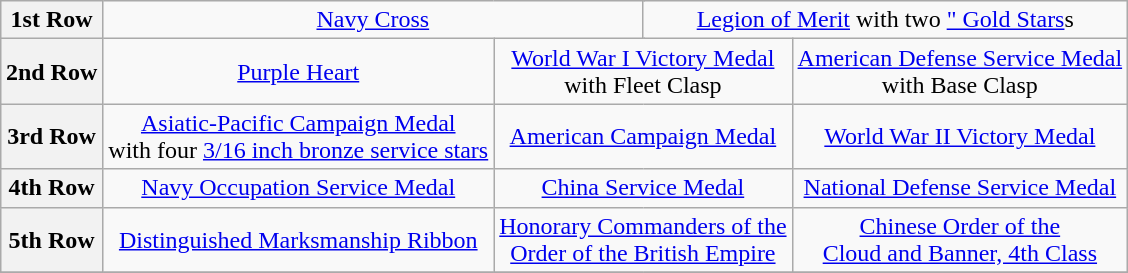<table class="wikitable" style="margin:1em auto; text-align:center;">
<tr>
<th>1st Row</th>
<td colspan="5"><a href='#'>Navy Cross</a></td>
<td colspan="6"><a href='#'>Legion of Merit</a> with two <a href='#'>" Gold Stars</a>s</td>
</tr>
<tr>
<th>2nd Row</th>
<td colspan="3"><a href='#'>Purple Heart</a></td>
<td colspan="3"><a href='#'>World War I Victory Medal</a> <br>with Fleet Clasp</td>
<td colspan="3"><a href='#'>American Defense Service Medal</a><br> with Base Clasp</td>
</tr>
<tr>
<th>3rd Row</th>
<td colspan="3"><a href='#'>Asiatic-Pacific Campaign Medal</a><br> with four <a href='#'>3/16 inch bronze service stars</a></td>
<td colspan="3"><a href='#'>American Campaign Medal</a></td>
<td colspan="3"><a href='#'>World War II Victory Medal</a></td>
</tr>
<tr>
<th>4th Row</th>
<td colspan="3"><a href='#'>Navy Occupation Service Medal</a></td>
<td colspan="3"><a href='#'>China Service Medal</a></td>
<td colspan="3"><a href='#'>National Defense Service Medal</a></td>
</tr>
<tr>
<th>5th Row</th>
<td colspan="3"><a href='#'>Distinguished Marksmanship Ribbon</a></td>
<td colspan="3"><a href='#'>Honorary Commanders of the <br>Order of the British Empire</a></td>
<td colspan="3"><a href='#'>Chinese Order of the <br>Cloud and Banner, 4th Class</a></td>
</tr>
<tr>
</tr>
</table>
